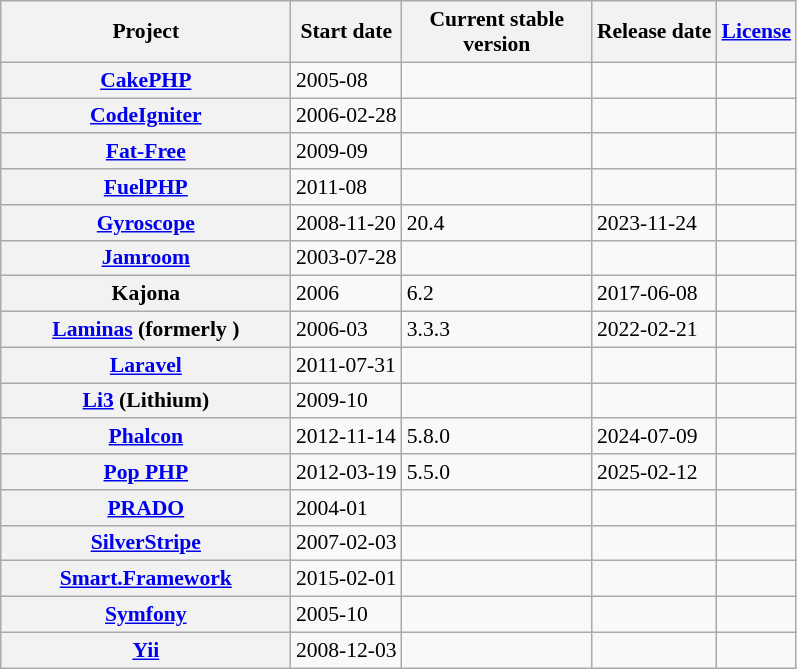<table class="wikitable sortable sort-under" style="font-size: 90%">
<tr>
<th style="width:140pt;">Project</th>
<th>Start date</th>
<th style="width:90pt;">Current stable version</th>
<th>Release date</th>
<th><a href='#'>License</a></th>
</tr>
<tr>
<th><a href='#'>CakePHP</a></th>
<td>2005-08</td>
<td></td>
<td></td>
<td></td>
</tr>
<tr>
<th><a href='#'>CodeIgniter</a></th>
<td>2006-02-28</td>
<td></td>
<td></td>
<td></td>
</tr>
<tr>
<th><a href='#'>Fat-Free</a></th>
<td>2009-09</td>
<td></td>
<td></td>
<td></td>
</tr>
<tr>
<th><a href='#'>FuelPHP</a></th>
<td>2011-08</td>
<td></td>
<td></td>
<td></td>
</tr>
<tr>
<th><a href='#'>Gyroscope</a></th>
<td>2008-11-20</td>
<td>20.4</td>
<td>2023-11-24</td>
<td></td>
</tr>
<tr>
<th><a href='#'>Jamroom</a></th>
<td>2003-07-28</td>
<td></td>
<td></td>
<td></td>
</tr>
<tr>
<th>Kajona</th>
<td>2006</td>
<td>6.2</td>
<td>2017-06-08</td>
<td></td>
</tr>
<tr>
<th><a href='#'>Laminas</a> (formerly )</th>
<td>2006-03</td>
<td>3.3.3</td>
<td>2022-02-21</td>
<td></td>
</tr>
<tr>
<th><a href='#'>Laravel</a></th>
<td>2011-07-31</td>
<td></td>
<td></td>
<td></td>
</tr>
<tr>
<th><a href='#'>Li3</a> (Lithium)</th>
<td>2009-10</td>
<td></td>
<td></td>
<td></td>
</tr>
<tr>
<th><a href='#'>Phalcon</a></th>
<td>2012-11-14</td>
<td>5.8.0</td>
<td>2024-07-09</td>
<td></td>
</tr>
<tr>
<th><a href='#'>Pop PHP</a></th>
<td>2012-03-19</td>
<td>5.5.0</td>
<td>2025-02-12</td>
<td></td>
</tr>
<tr>
<th><a href='#'>PRADO</a></th>
<td>2004-01</td>
<td></td>
<td></td>
<td></td>
</tr>
<tr>
<th><a href='#'>SilverStripe</a></th>
<td>2007-02-03</td>
<td></td>
<td></td>
<td></td>
</tr>
<tr>
<th><a href='#'>Smart.Framework</a></th>
<td>2015-02-01</td>
<td></td>
<td></td>
<td></td>
</tr>
<tr>
<th><a href='#'>Symfony</a></th>
<td>2005-10</td>
<td></td>
<td></td>
<td></td>
</tr>
<tr>
<th><a href='#'>Yii</a></th>
<td>2008-12-03</td>
<td></td>
<td></td>
<td></td>
</tr>
</table>
